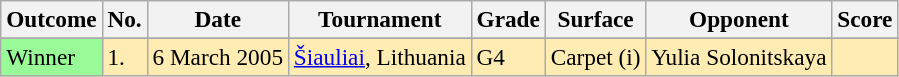<table class="sortable wikitable" style=font-size:97%>
<tr>
<th>Outcome</th>
<th>No.</th>
<th>Date</th>
<th>Tournament</th>
<th>Grade</th>
<th>Surface</th>
<th>Opponent</th>
<th>Score</th>
</tr>
<tr>
</tr>
<tr bgcolor=#ffecb2>
<td bgcolor="98FB98">Winner</td>
<td>1.</td>
<td>6 March 2005</td>
<td><a href='#'>Šiauliai</a>, Lithuania</td>
<td>G4</td>
<td>Carpet (i)</td>
<td> Yulia Solonitskaya</td>
<td></td>
</tr>
</table>
